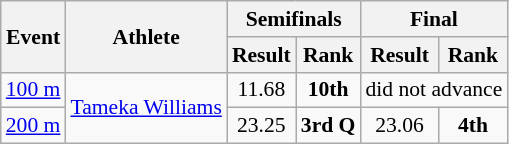<table class=wikitable style="font-size:90%">
<tr>
<th rowspan="2">Event</th>
<th rowspan="2">Athlete</th>
<th colspan="2">Semifinals</th>
<th colspan="2">Final</th>
</tr>
<tr>
<th>Result</th>
<th>Rank</th>
<th>Result</th>
<th>Rank</th>
</tr>
<tr>
<td><a href='#'>100 m</a></td>
<td rowspan="2"><a href='#'>Tameka Williams</a></td>
<td align=center>11.68</td>
<td align=center><strong>10th</strong></td>
<td align=center colspan="7">did not advance</td>
</tr>
<tr>
<td><a href='#'>200 m</a></td>
<td align=center>23.25</td>
<td align=center><strong>3rd Q</strong></td>
<td align=center>23.06</td>
<td align=center><strong>4th</strong></td>
</tr>
</table>
